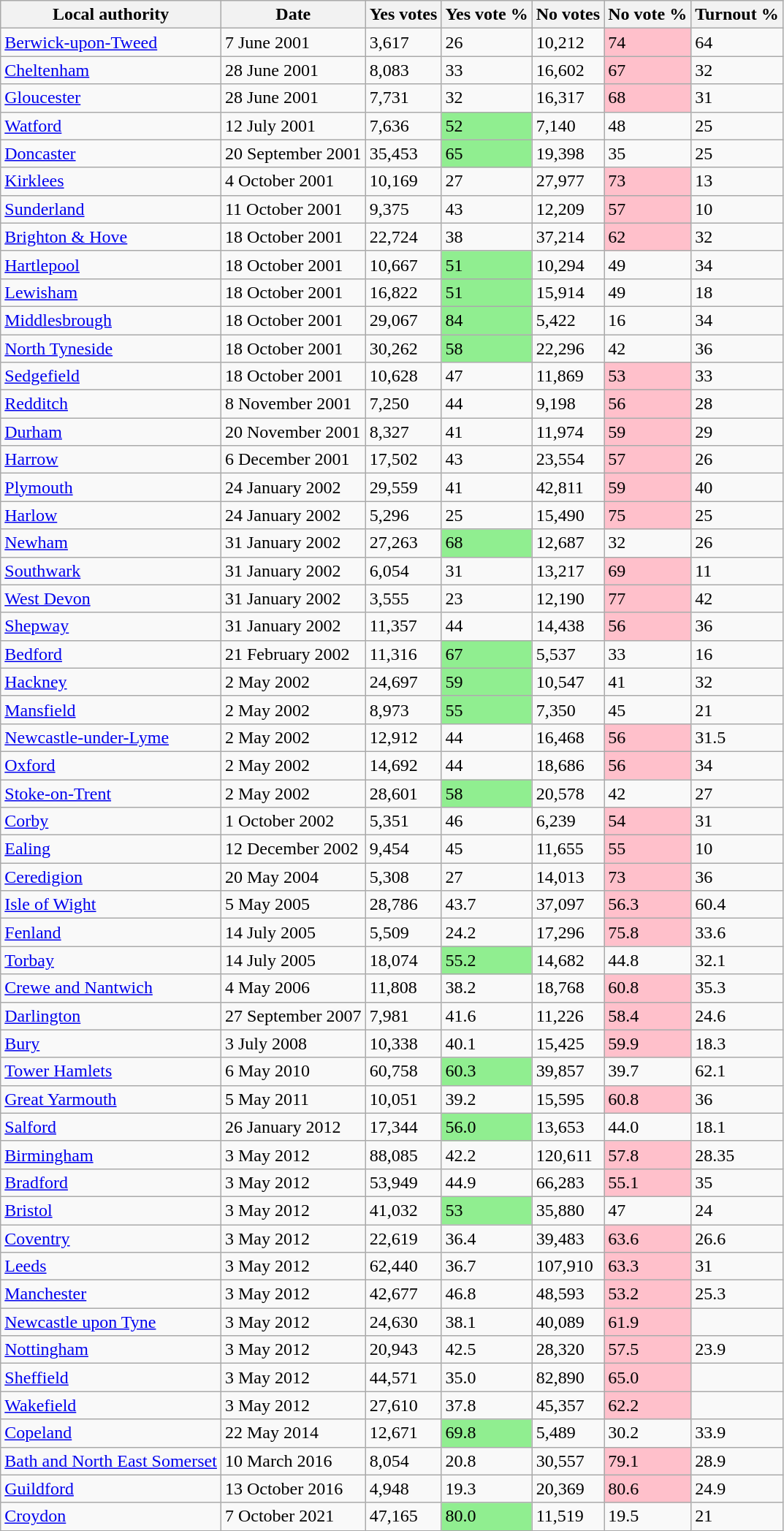<table class="wikitable sortable">
<tr>
<th>Local authority</th>
<th>Date</th>
<th>Yes votes</th>
<th>Yes vote %</th>
<th>No votes</th>
<th>No vote %</th>
<th>Turnout %</th>
</tr>
<tr>
<td><a href='#'>Berwick-upon-Tweed</a></td>
<td>7 June 2001</td>
<td>3,617</td>
<td>26</td>
<td>10,212</td>
<td bgcolor=pink>74</td>
<td>64</td>
</tr>
<tr>
<td><a href='#'>Cheltenham</a></td>
<td>28 June 2001</td>
<td>8,083</td>
<td>33</td>
<td>16,602</td>
<td bgcolor=pink>67</td>
<td>32</td>
</tr>
<tr>
<td><a href='#'>Gloucester</a></td>
<td>28 June 2001</td>
<td>7,731</td>
<td>32</td>
<td>16,317</td>
<td bgcolor=pink>68</td>
<td>31</td>
</tr>
<tr>
<td><a href='#'>Watford</a></td>
<td>12 July 2001</td>
<td>7,636</td>
<td style="background:lightgreen;">52</td>
<td>7,140</td>
<td>48</td>
<td>25</td>
</tr>
<tr>
<td><a href='#'>Doncaster</a></td>
<td>20 September 2001</td>
<td>35,453</td>
<td style="background:lightgreen;">65</td>
<td>19,398</td>
<td>35</td>
<td>25</td>
</tr>
<tr>
<td><a href='#'>Kirklees</a></td>
<td>4 October 2001</td>
<td>10,169</td>
<td>27</td>
<td>27,977</td>
<td bgcolor=pink>73</td>
<td>13</td>
</tr>
<tr>
<td><a href='#'>Sunderland</a></td>
<td>11 October 2001</td>
<td>9,375</td>
<td>43</td>
<td>12,209</td>
<td bgcolor=pink>57</td>
<td>10</td>
</tr>
<tr>
<td><a href='#'>Brighton & Hove</a></td>
<td>18 October 2001</td>
<td>22,724</td>
<td>38</td>
<td>37,214</td>
<td bgcolor=pink>62</td>
<td>32</td>
</tr>
<tr>
<td><a href='#'>Hartlepool</a></td>
<td>18 October 2001</td>
<td>10,667</td>
<td style="background:lightgreen;">51</td>
<td>10,294</td>
<td>49</td>
<td>34</td>
</tr>
<tr>
<td><a href='#'>Lewisham</a></td>
<td>18 October 2001</td>
<td>16,822</td>
<td style="background:lightgreen;">51</td>
<td>15,914</td>
<td>49</td>
<td>18</td>
</tr>
<tr>
<td><a href='#'>Middlesbrough</a></td>
<td>18 October 2001</td>
<td>29,067</td>
<td style="background:lightgreen;">84</td>
<td>5,422</td>
<td>16</td>
<td>34</td>
</tr>
<tr>
<td><a href='#'>North Tyneside</a></td>
<td>18 October 2001</td>
<td>30,262</td>
<td style="background:lightgreen;">58</td>
<td>22,296</td>
<td>42</td>
<td>36</td>
</tr>
<tr>
<td><a href='#'>Sedgefield</a></td>
<td>18 October 2001</td>
<td>10,628</td>
<td>47</td>
<td>11,869</td>
<td bgcolor=pink>53</td>
<td>33</td>
</tr>
<tr>
<td><a href='#'>Redditch</a></td>
<td>8 November 2001</td>
<td>7,250</td>
<td>44</td>
<td>9,198</td>
<td bgcolor=pink>56</td>
<td>28</td>
</tr>
<tr>
<td><a href='#'>Durham</a></td>
<td>20 November 2001</td>
<td>8,327</td>
<td>41</td>
<td>11,974</td>
<td bgcolor=pink>59</td>
<td>29</td>
</tr>
<tr>
<td><a href='#'>Harrow</a></td>
<td>6 December 2001</td>
<td>17,502</td>
<td>43</td>
<td>23,554</td>
<td bgcolor=pink>57</td>
<td>26</td>
</tr>
<tr>
<td><a href='#'>Plymouth</a></td>
<td>24 January 2002</td>
<td>29,559</td>
<td>41</td>
<td>42,811</td>
<td bgcolor=pink>59</td>
<td>40</td>
</tr>
<tr>
<td><a href='#'>Harlow</a></td>
<td>24 January 2002</td>
<td>5,296</td>
<td>25</td>
<td>15,490</td>
<td bgcolor=pink>75</td>
<td>25</td>
</tr>
<tr>
<td><a href='#'>Newham</a></td>
<td>31 January 2002</td>
<td>27,263</td>
<td style="background:lightgreen;">68</td>
<td>12,687</td>
<td>32</td>
<td>26</td>
</tr>
<tr>
<td><a href='#'>Southwark</a></td>
<td>31 January 2002</td>
<td>6,054</td>
<td>31</td>
<td>13,217</td>
<td bgcolor=pink>69</td>
<td>11</td>
</tr>
<tr>
<td><a href='#'>West Devon</a></td>
<td>31 January 2002</td>
<td>3,555</td>
<td>23</td>
<td>12,190</td>
<td style="background:pink;">77</td>
<td>42</td>
</tr>
<tr>
<td><a href='#'>Shepway</a></td>
<td>31 January 2002</td>
<td>11,357</td>
<td>44</td>
<td>14,438</td>
<td bgcolor=pink>56</td>
<td>36</td>
</tr>
<tr>
<td><a href='#'>Bedford</a></td>
<td>21 February 2002</td>
<td>11,316</td>
<td style="background:lightgreen;">67</td>
<td>5,537</td>
<td>33</td>
<td>16</td>
</tr>
<tr>
<td><a href='#'>Hackney</a></td>
<td>2 May 2002</td>
<td>24,697</td>
<td style="background:lightgreen;">59</td>
<td>10,547</td>
<td>41</td>
<td>32</td>
</tr>
<tr>
<td><a href='#'>Mansfield</a></td>
<td>2 May 2002</td>
<td>8,973</td>
<td style="background:lightgreen;">55</td>
<td>7,350</td>
<td>45</td>
<td>21</td>
</tr>
<tr>
<td><a href='#'>Newcastle-under-Lyme</a></td>
<td>2 May 2002</td>
<td>12,912</td>
<td>44</td>
<td>16,468</td>
<td bgcolor=pink>56</td>
<td>31.5</td>
</tr>
<tr>
<td><a href='#'>Oxford</a></td>
<td>2 May 2002</td>
<td>14,692</td>
<td>44</td>
<td>18,686</td>
<td bgcolor=pink>56</td>
<td>34</td>
</tr>
<tr>
<td><a href='#'>Stoke-on-Trent</a></td>
<td>2 May 2002</td>
<td>28,601</td>
<td style="background:lightgreen;">58</td>
<td>20,578</td>
<td>42</td>
<td>27</td>
</tr>
<tr>
<td><a href='#'>Corby</a></td>
<td>1 October 2002</td>
<td>5,351</td>
<td>46</td>
<td>6,239</td>
<td bgcolor=pink>54</td>
<td>31</td>
</tr>
<tr>
<td><a href='#'>Ealing</a></td>
<td>12 December 2002</td>
<td>9,454</td>
<td>45</td>
<td>11,655</td>
<td bgcolor=pink>55</td>
<td>10</td>
</tr>
<tr>
<td><a href='#'>Ceredigion</a></td>
<td>20 May 2004</td>
<td>5,308</td>
<td>27</td>
<td>14,013</td>
<td bgcolor=pink>73</td>
<td>36</td>
</tr>
<tr>
<td><a href='#'>Isle of Wight</a></td>
<td>5 May 2005</td>
<td>28,786</td>
<td>43.7</td>
<td>37,097</td>
<td bgcolor=pink>56.3</td>
<td>60.4</td>
</tr>
<tr>
<td><a href='#'>Fenland</a></td>
<td>14 July 2005</td>
<td>5,509</td>
<td>24.2</td>
<td>17,296</td>
<td bgcolor=pink>75.8</td>
<td>33.6</td>
</tr>
<tr>
<td><a href='#'>Torbay</a></td>
<td>14 July 2005</td>
<td>18,074</td>
<td style="background:lightgreen;">55.2</td>
<td>14,682</td>
<td>44.8</td>
<td>32.1</td>
</tr>
<tr>
<td><a href='#'>Crewe and Nantwich</a></td>
<td>4 May 2006</td>
<td>11,808</td>
<td>38.2</td>
<td>18,768</td>
<td bgcolor=pink>60.8</td>
<td>35.3</td>
</tr>
<tr>
<td><a href='#'>Darlington</a></td>
<td>27 September 2007</td>
<td>7,981</td>
<td>41.6</td>
<td>11,226</td>
<td bgcolor=pink>58.4</td>
<td>24.6</td>
</tr>
<tr>
<td><a href='#'>Bury</a></td>
<td>3 July 2008</td>
<td>10,338</td>
<td>40.1</td>
<td>15,425</td>
<td bgcolor=pink>59.9</td>
<td>18.3</td>
</tr>
<tr>
<td><a href='#'>Tower Hamlets</a></td>
<td>6 May 2010</td>
<td>60,758</td>
<td style="background:lightgreen;">60.3</td>
<td>39,857</td>
<td>39.7</td>
<td>62.1</td>
</tr>
<tr>
<td><a href='#'>Great Yarmouth</a></td>
<td>5 May 2011</td>
<td>10,051</td>
<td>39.2</td>
<td>15,595</td>
<td bgcolor=pink>60.8</td>
<td>36</td>
</tr>
<tr>
<td><a href='#'>Salford</a></td>
<td>26 January 2012</td>
<td>17,344</td>
<td style="background:lightgreen;">56.0</td>
<td>13,653</td>
<td>44.0</td>
<td>18.1</td>
</tr>
<tr>
<td><a href='#'>Birmingham</a></td>
<td>3 May 2012</td>
<td>88,085</td>
<td>42.2</td>
<td>120,611</td>
<td bgcolor=pink>57.8</td>
<td>28.35</td>
</tr>
<tr>
<td><a href='#'>Bradford</a></td>
<td>3 May 2012</td>
<td>53,949</td>
<td>44.9</td>
<td>66,283</td>
<td bgcolor=pink>55.1</td>
<td>35</td>
</tr>
<tr>
<td><a href='#'>Bristol</a></td>
<td>3 May 2012</td>
<td>41,032</td>
<td style="background:lightgreen;">53</td>
<td>35,880</td>
<td>47</td>
<td>24</td>
</tr>
<tr>
<td><a href='#'>Coventry</a></td>
<td>3 May 2012</td>
<td>22,619</td>
<td>36.4</td>
<td>39,483</td>
<td bgcolor=pink>63.6</td>
<td>26.6</td>
</tr>
<tr>
<td><a href='#'>Leeds</a></td>
<td>3 May 2012</td>
<td>62,440</td>
<td>36.7</td>
<td>107,910</td>
<td bgcolor=pink>63.3</td>
<td>31</td>
</tr>
<tr>
<td><a href='#'>Manchester</a></td>
<td>3 May 2012</td>
<td>42,677</td>
<td>46.8</td>
<td>48,593</td>
<td bgcolor=pink>53.2</td>
<td>25.3</td>
</tr>
<tr>
<td><a href='#'>Newcastle upon Tyne</a></td>
<td>3 May 2012</td>
<td>24,630</td>
<td>38.1</td>
<td>40,089</td>
<td bgcolor=pink>61.9</td>
<td></td>
</tr>
<tr>
<td><a href='#'>Nottingham</a></td>
<td>3 May 2012</td>
<td>20,943</td>
<td>42.5</td>
<td>28,320</td>
<td bgcolor=pink>57.5</td>
<td>23.9</td>
</tr>
<tr>
<td><a href='#'>Sheffield</a></td>
<td>3 May 2012</td>
<td>44,571</td>
<td>35.0</td>
<td>82,890</td>
<td bgcolor=pink>65.0</td>
<td></td>
</tr>
<tr>
<td><a href='#'>Wakefield</a></td>
<td>3 May 2012</td>
<td>27,610</td>
<td>37.8</td>
<td>45,357</td>
<td bgcolor=pink>62.2</td>
<td></td>
</tr>
<tr>
<td><a href='#'>Copeland</a></td>
<td>22 May 2014</td>
<td>12,671</td>
<td style="background:lightgreen;">69.8</td>
<td>5,489</td>
<td>30.2</td>
<td>33.9</td>
</tr>
<tr>
<td><a href='#'>Bath and North East Somerset</a></td>
<td>10 March 2016</td>
<td>8,054</td>
<td>20.8</td>
<td>30,557</td>
<td bgcolor=pink>79.1</td>
<td>28.9</td>
</tr>
<tr>
<td><a href='#'>Guildford</a></td>
<td>13 October 2016</td>
<td>4,948</td>
<td>19.3</td>
<td>20,369</td>
<td bgcolor=pink>80.6</td>
<td>24.9</td>
</tr>
<tr>
<td><a href='#'>Croydon</a></td>
<td>7 October 2021</td>
<td>47,165</td>
<td style="background:lightgreen;">80.0</td>
<td>11,519</td>
<td>19.5</td>
<td>21</td>
</tr>
</table>
